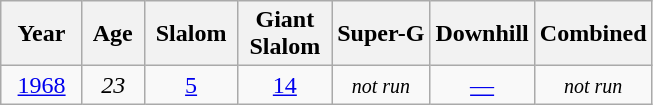<table class=wikitable style="text-align:center">
<tr>
<th>  Year  </th>
<th> Age </th>
<th> Slalom </th>
<th>Giant<br> Slalom </th>
<th>Super-G</th>
<th>Downhill</th>
<th>Combined</th>
</tr>
<tr>
<td><a href='#'>1968</a></td>
<td><em>23</em></td>
<td><a href='#'>5</a></td>
<td><a href='#'>14</a></td>
<td rowspan=2><small><em>not run</em></small></td>
<td><a href='#'>—</a></td>
<td rowspan=2><small><em>not run</em></small></td>
</tr>
</table>
